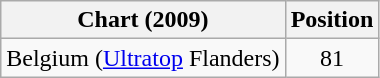<table class="wikitable">
<tr>
<th scope="col">Chart (2009)</th>
<th scope="col">Position</th>
</tr>
<tr>
<td>Belgium (<a href='#'>Ultratop</a> Flanders)</td>
<td style="text-align:center;">81</td>
</tr>
</table>
